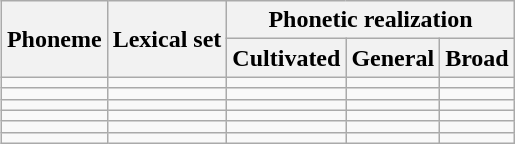<table class="wikitable" style="float: right;">
<tr>
<th rowspan="2">Phoneme</th>
<th rowspan="2">Lexical set</th>
<th colspan="3">Phonetic realization</th>
</tr>
<tr>
<th>Cultivated</th>
<th>General</th>
<th>Broad</th>
</tr>
<tr>
<td></td>
<td></td>
<td></td>
<td></td>
<td></td>
</tr>
<tr>
<td></td>
<td></td>
<td></td>
<td></td>
<td></td>
</tr>
<tr>
<td></td>
<td></td>
<td></td>
<td></td>
<td></td>
</tr>
<tr>
<td></td>
<td></td>
<td></td>
<td></td>
<td></td>
</tr>
<tr>
<td></td>
<td></td>
<td></td>
<td></td>
<td></td>
</tr>
<tr>
<td></td>
<td></td>
<td></td>
<td></td>
<td></td>
</tr>
</table>
